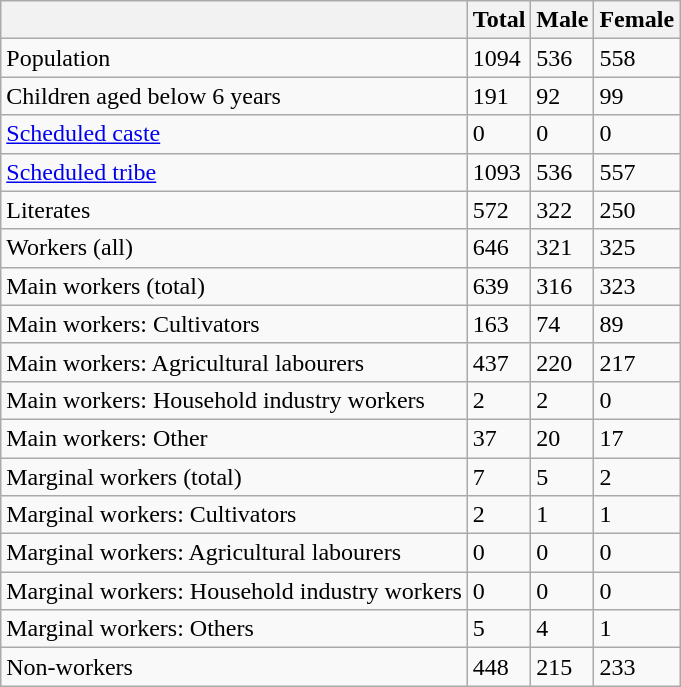<table class="wikitable sortable">
<tr>
<th></th>
<th>Total</th>
<th>Male</th>
<th>Female</th>
</tr>
<tr>
<td>Population</td>
<td>1094</td>
<td>536</td>
<td>558</td>
</tr>
<tr>
<td>Children aged below 6 years</td>
<td>191</td>
<td>92</td>
<td>99</td>
</tr>
<tr>
<td><a href='#'>Scheduled caste</a></td>
<td>0</td>
<td>0</td>
<td>0</td>
</tr>
<tr>
<td><a href='#'>Scheduled tribe</a></td>
<td>1093</td>
<td>536</td>
<td>557</td>
</tr>
<tr>
<td>Literates</td>
<td>572</td>
<td>322</td>
<td>250</td>
</tr>
<tr>
<td>Workers (all)</td>
<td>646</td>
<td>321</td>
<td>325</td>
</tr>
<tr>
<td>Main workers (total)</td>
<td>639</td>
<td>316</td>
<td>323</td>
</tr>
<tr>
<td>Main workers: Cultivators</td>
<td>163</td>
<td>74</td>
<td>89</td>
</tr>
<tr>
<td>Main workers: Agricultural labourers</td>
<td>437</td>
<td>220</td>
<td>217</td>
</tr>
<tr>
<td>Main workers: Household industry workers</td>
<td>2</td>
<td>2</td>
<td>0</td>
</tr>
<tr>
<td>Main workers: Other</td>
<td>37</td>
<td>20</td>
<td>17</td>
</tr>
<tr>
<td>Marginal workers (total)</td>
<td>7</td>
<td>5</td>
<td>2</td>
</tr>
<tr>
<td>Marginal workers: Cultivators</td>
<td>2</td>
<td>1</td>
<td>1</td>
</tr>
<tr>
<td>Marginal workers: Agricultural labourers</td>
<td>0</td>
<td>0</td>
<td>0</td>
</tr>
<tr>
<td>Marginal workers: Household industry workers</td>
<td>0</td>
<td>0</td>
<td>0</td>
</tr>
<tr>
<td>Marginal workers: Others</td>
<td>5</td>
<td>4</td>
<td>1</td>
</tr>
<tr>
<td>Non-workers</td>
<td>448</td>
<td>215</td>
<td>233</td>
</tr>
</table>
